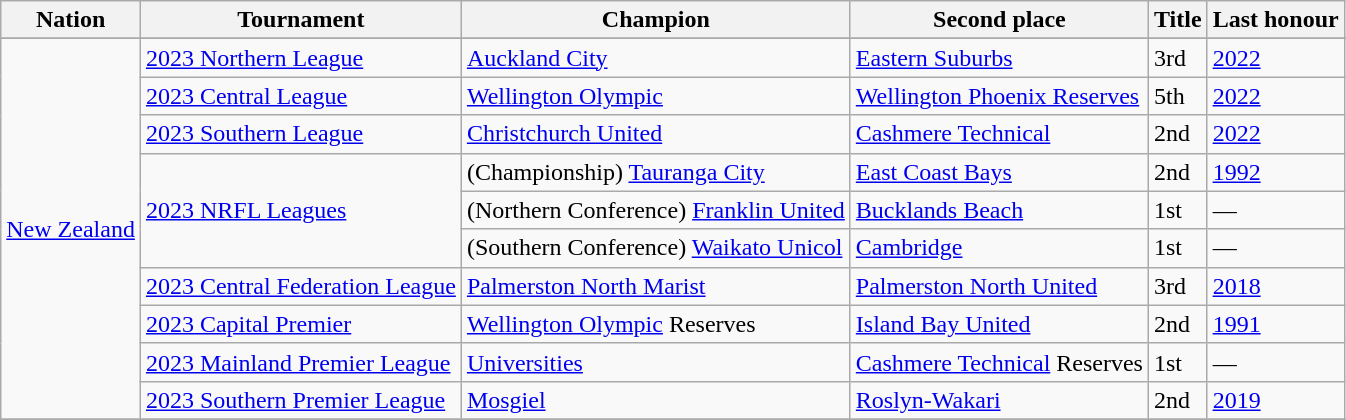<table class="wikitable sortable">
<tr>
<th>Nation</th>
<th>Tournament</th>
<th>Champion</th>
<th>Second place</th>
<th data-sort-type="number">Title</th>
<th>Last honour</th>
</tr>
<tr>
</tr>
<tr>
<td rowspan=10> <a href='#'>New Zealand</a></td>
<td><a href='#'>2023 Northern League</a></td>
<td><a href='#'>Auckland City</a></td>
<td><a href='#'>Eastern Suburbs</a></td>
<td>3rd</td>
<td><a href='#'>2022</a></td>
</tr>
<tr>
<td><a href='#'>2023 Central League</a></td>
<td><a href='#'>Wellington Olympic</a></td>
<td><a href='#'>Wellington Phoenix Reserves</a></td>
<td>5th</td>
<td><a href='#'>2022</a></td>
</tr>
<tr>
<td><a href='#'>2023 Southern League</a></td>
<td><a href='#'>Christchurch United</a></td>
<td><a href='#'>Cashmere Technical</a></td>
<td>2nd</td>
<td><a href='#'>2022</a></td>
</tr>
<tr>
<td rowspan=3><a href='#'>2023 NRFL Leagues</a></td>
<td>(Championship) <a href='#'>Tauranga City</a></td>
<td><a href='#'>East Coast Bays</a></td>
<td>2nd</td>
<td><a href='#'>1992</a></td>
</tr>
<tr>
<td>(Northern Conference) <a href='#'>Franklin United</a></td>
<td><a href='#'>Bucklands Beach</a></td>
<td>1st</td>
<td>—</td>
</tr>
<tr>
<td>(Southern Conference) <a href='#'>Waikato Unicol</a></td>
<td><a href='#'>Cambridge</a></td>
<td>1st</td>
<td>—</td>
</tr>
<tr>
<td><a href='#'>2023 Central Federation League</a></td>
<td><a href='#'>Palmerston North Marist</a></td>
<td><a href='#'>Palmerston North United</a></td>
<td>3rd</td>
<td><a href='#'>2018</a></td>
</tr>
<tr>
<td><a href='#'>2023 Capital Premier</a></td>
<td><a href='#'>Wellington Olympic</a> Reserves</td>
<td><a href='#'>Island Bay United</a></td>
<td>2nd</td>
<td><a href='#'>1991</a></td>
</tr>
<tr>
<td><a href='#'>2023 Mainland Premier League</a></td>
<td><a href='#'>Universities</a></td>
<td><a href='#'>Cashmere Technical</a> Reserves</td>
<td>1st</td>
<td>—</td>
</tr>
<tr>
<td><a href='#'>2023 Southern Premier League</a></td>
<td><a href='#'>Mosgiel</a></td>
<td><a href='#'>Roslyn-Wakari</a></td>
<td>2nd</td>
<td><a href='#'>2019</a></td>
</tr>
<tr>
</tr>
</table>
